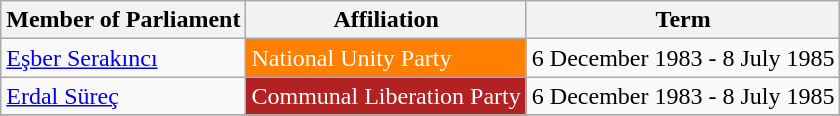<table class="wikitable">
<tr>
<th>Member of Parliament</th>
<th>Affiliation</th>
<th>Term</th>
</tr>
<tr>
<td><a href='#'>Eşber Serakıncı</a></td>
<td style="background:#FF7F00; color:white">National Unity Party</td>
<td>6 December 1983 - 8 July 1985</td>
</tr>
<tr>
<td><a href='#'>Erdal Süreç</a></td>
<td style="background:#B22222; color:white">Communal Liberation Party</td>
<td>6 December 1983 - 8 July 1985</td>
</tr>
<tr>
</tr>
</table>
